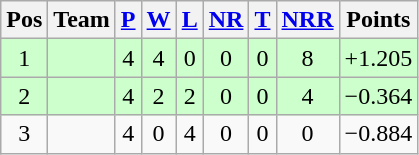<table class="wikitable">
<tr>
<th>Pos</th>
<th>Team</th>
<th><a href='#'>P</a></th>
<th><a href='#'>W</a></th>
<th><a href='#'>L</a></th>
<th><a href='#'>NR</a></th>
<th><a href='#'>T</a></th>
<th><a href='#'>NRR</a></th>
<th>Points</th>
</tr>
<tr align="center" bgcolor="#ccffcc">
<td>1</td>
<td align="left"></td>
<td>4</td>
<td>4</td>
<td>0</td>
<td>0</td>
<td>0</td>
<td>8</td>
<td>+1.205</td>
</tr>
<tr align="center" bgcolor="#ccffcc">
<td>2</td>
<td align="left"></td>
<td>4</td>
<td>2</td>
<td>2</td>
<td>0</td>
<td>0</td>
<td>4</td>
<td>−0.364</td>
</tr>
<tr align="center">
<td>3</td>
<td align="left"></td>
<td>4</td>
<td>0</td>
<td>4</td>
<td>0</td>
<td>0</td>
<td>0</td>
<td>−0.884</td>
</tr>
</table>
